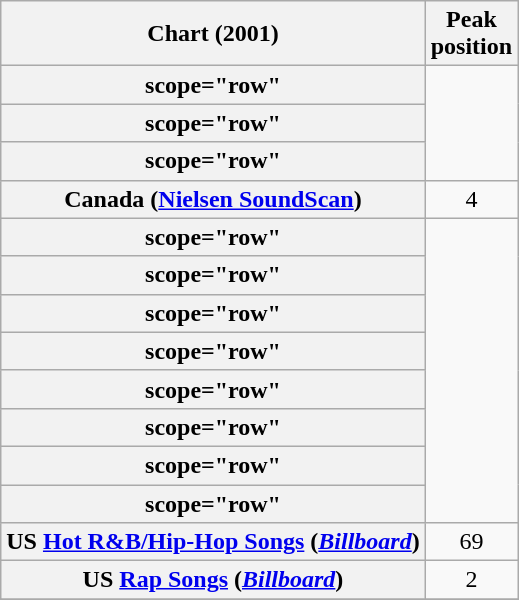<table class="wikitable sortable plainrowheaders" style="text-align:center;">
<tr>
<th scope="col">Chart (2001)</th>
<th scope="col">Peak<br>position</th>
</tr>
<tr>
<th>scope="row"</th>
</tr>
<tr>
<th>scope="row"</th>
</tr>
<tr>
<th>scope="row"</th>
</tr>
<tr>
<th scope="row">Canada (<a href='#'>Nielsen SoundScan</a>)</th>
<td>4</td>
</tr>
<tr>
<th>scope="row"</th>
</tr>
<tr>
<th>scope="row"</th>
</tr>
<tr>
<th>scope="row"</th>
</tr>
<tr>
<th>scope="row"</th>
</tr>
<tr>
<th>scope="row"</th>
</tr>
<tr>
<th>scope="row"</th>
</tr>
<tr>
<th>scope="row"</th>
</tr>
<tr>
<th>scope="row"</th>
</tr>
<tr>
<th scope="row">US <a href='#'>Hot R&B/Hip-Hop Songs</a> (<a href='#'><em>Billboard</em></a>)</th>
<td>69</td>
</tr>
<tr>
<th scope="row">US <a href='#'>Rap Songs</a> (<a href='#'><em>Billboard</em></a>)</th>
<td>2</td>
</tr>
<tr>
</tr>
</table>
